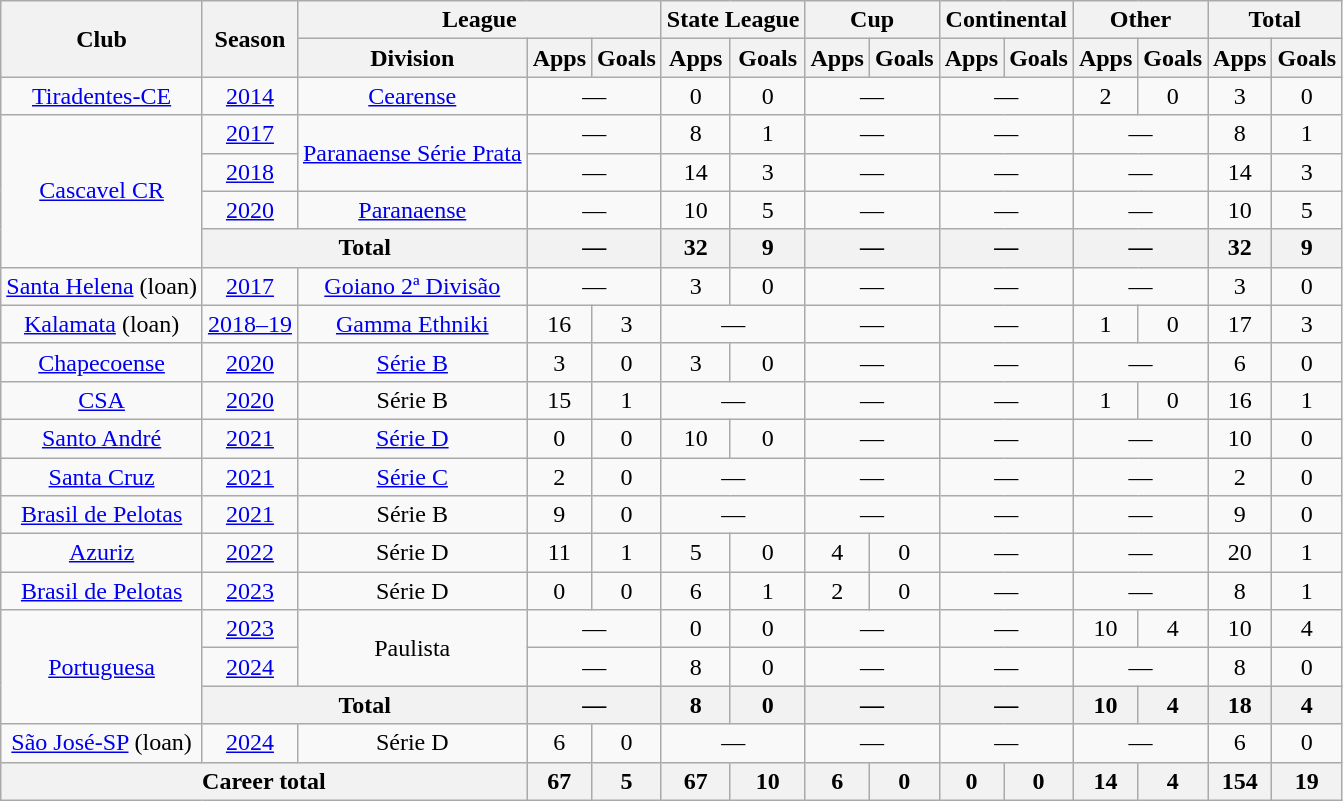<table class="wikitable" style="text-align: center;">
<tr>
<th rowspan="2">Club</th>
<th rowspan="2">Season</th>
<th colspan="3">League</th>
<th colspan="2">State League</th>
<th colspan="2">Cup</th>
<th colspan="2">Continental</th>
<th colspan="2">Other</th>
<th colspan="2">Total</th>
</tr>
<tr>
<th>Division</th>
<th>Apps</th>
<th>Goals</th>
<th>Apps</th>
<th>Goals</th>
<th>Apps</th>
<th>Goals</th>
<th>Apps</th>
<th>Goals</th>
<th>Apps</th>
<th>Goals</th>
<th>Apps</th>
<th>Goals</th>
</tr>
<tr>
<td valign="center"><a href='#'>Tiradentes-CE</a></td>
<td><a href='#'>2014</a></td>
<td><a href='#'>Cearense</a></td>
<td colspan="2">—</td>
<td>0</td>
<td>0</td>
<td colspan="2">—</td>
<td colspan="2">—</td>
<td>2</td>
<td>0</td>
<td>3</td>
<td>0</td>
</tr>
<tr>
<td rowspan="4" valign="center"><a href='#'>Cascavel CR</a></td>
<td><a href='#'>2017</a></td>
<td rowspan="2"><a href='#'>Paranaense Série Prata</a></td>
<td colspan="2">—</td>
<td>8</td>
<td>1</td>
<td colspan="2">—</td>
<td colspan="2">—</td>
<td colspan="2">—</td>
<td>8</td>
<td>1</td>
</tr>
<tr>
<td><a href='#'>2018</a></td>
<td colspan="2">—</td>
<td>14</td>
<td>3</td>
<td colspan="2">—</td>
<td colspan="2">—</td>
<td colspan="2">—</td>
<td>14</td>
<td>3</td>
</tr>
<tr>
<td><a href='#'>2020</a></td>
<td><a href='#'>Paranaense</a></td>
<td colspan="2">—</td>
<td>10</td>
<td>5</td>
<td colspan="2">—</td>
<td colspan="2">—</td>
<td colspan="2">—</td>
<td>10</td>
<td>5</td>
</tr>
<tr>
<th colspan="2">Total</th>
<th colspan="2">—</th>
<th>32</th>
<th>9</th>
<th colspan="2">—</th>
<th colspan="2">—</th>
<th colspan="2">—</th>
<th>32</th>
<th>9</th>
</tr>
<tr>
<td valign="center"><a href='#'>Santa Helena</a> (loan)</td>
<td><a href='#'>2017</a></td>
<td><a href='#'>Goiano 2ª Divisão</a></td>
<td colspan="2">—</td>
<td>3</td>
<td>0</td>
<td colspan="2">—</td>
<td colspan="2">—</td>
<td colspan="2">—</td>
<td>3</td>
<td>0</td>
</tr>
<tr>
<td valign="center"><a href='#'>Kalamata</a> (loan)</td>
<td><a href='#'>2018–19</a></td>
<td><a href='#'>Gamma Ethniki</a></td>
<td>16</td>
<td>3</td>
<td colspan="2">—</td>
<td colspan="2">—</td>
<td colspan="2">—</td>
<td>1</td>
<td>0</td>
<td>17</td>
<td>3</td>
</tr>
<tr>
<td valign="center"><a href='#'>Chapecoense</a></td>
<td><a href='#'>2020</a></td>
<td><a href='#'>Série B</a></td>
<td>3</td>
<td>0</td>
<td>3</td>
<td>0</td>
<td colspan="2">—</td>
<td colspan="2">—</td>
<td colspan="2">—</td>
<td>6</td>
<td>0</td>
</tr>
<tr>
<td valign="center"><a href='#'>CSA</a></td>
<td><a href='#'>2020</a></td>
<td>Série B</td>
<td>15</td>
<td>1</td>
<td colspan="2">—</td>
<td colspan="2">—</td>
<td colspan="2">—</td>
<td>1</td>
<td>0</td>
<td>16</td>
<td>1</td>
</tr>
<tr>
<td valign="center"><a href='#'>Santo André</a></td>
<td><a href='#'>2021</a></td>
<td><a href='#'>Série D</a></td>
<td>0</td>
<td>0</td>
<td>10</td>
<td>0</td>
<td colspan="2">—</td>
<td colspan="2">—</td>
<td colspan="2">—</td>
<td>10</td>
<td>0</td>
</tr>
<tr>
<td valign="center"><a href='#'>Santa Cruz</a></td>
<td><a href='#'>2021</a></td>
<td><a href='#'>Série C</a></td>
<td>2</td>
<td>0</td>
<td colspan="2">—</td>
<td colspan="2">—</td>
<td colspan="2">—</td>
<td colspan="2">—</td>
<td>2</td>
<td>0</td>
</tr>
<tr>
<td valign="center"><a href='#'>Brasil de Pelotas</a></td>
<td><a href='#'>2021</a></td>
<td>Série B</td>
<td>9</td>
<td>0</td>
<td colspan="2">—</td>
<td colspan="2">—</td>
<td colspan="2">—</td>
<td colspan="2">—</td>
<td>9</td>
<td>0</td>
</tr>
<tr>
<td valign="center"><a href='#'>Azuriz</a></td>
<td><a href='#'>2022</a></td>
<td>Série D</td>
<td>11</td>
<td>1</td>
<td>5</td>
<td>0</td>
<td>4</td>
<td>0</td>
<td colspan="2">—</td>
<td colspan="2">—</td>
<td>20</td>
<td>1</td>
</tr>
<tr>
<td valign="center"><a href='#'>Brasil de Pelotas</a></td>
<td><a href='#'>2023</a></td>
<td>Série D</td>
<td>0</td>
<td>0</td>
<td>6</td>
<td>1</td>
<td>2</td>
<td>0</td>
<td colspan="2">—</td>
<td colspan="2">—</td>
<td>8</td>
<td>1</td>
</tr>
<tr>
<td rowspan="3" valign="center"><a href='#'>Portuguesa</a></td>
<td><a href='#'>2023</a></td>
<td rowspan="2">Paulista</td>
<td colspan="2">—</td>
<td>0</td>
<td>0</td>
<td colspan="2">—</td>
<td colspan="2">—</td>
<td>10</td>
<td>4</td>
<td>10</td>
<td>4</td>
</tr>
<tr>
<td><a href='#'>2024</a></td>
<td colspan="2">—</td>
<td>8</td>
<td>0</td>
<td colspan="2">—</td>
<td colspan="2">—</td>
<td colspan="2">—</td>
<td>8</td>
<td>0</td>
</tr>
<tr>
<th colspan="2">Total</th>
<th colspan="2">—</th>
<th>8</th>
<th>0</th>
<th colspan="2">—</th>
<th colspan="2">—</th>
<th>10</th>
<th>4</th>
<th>18</th>
<th>4</th>
</tr>
<tr>
<td><a href='#'>São José-SP</a> (loan)</td>
<td><a href='#'>2024</a></td>
<td>Série D</td>
<td>6</td>
<td>0</td>
<td colspan="2">—</td>
<td colspan="2">—</td>
<td colspan="2">—</td>
<td colspan="2">—</td>
<td>6</td>
<td>0</td>
</tr>
<tr>
<th colspan="3"><strong>Career total</strong></th>
<th>67</th>
<th>5</th>
<th>67</th>
<th>10</th>
<th>6</th>
<th>0</th>
<th>0</th>
<th>0</th>
<th>14</th>
<th>4</th>
<th>154</th>
<th>19</th>
</tr>
</table>
